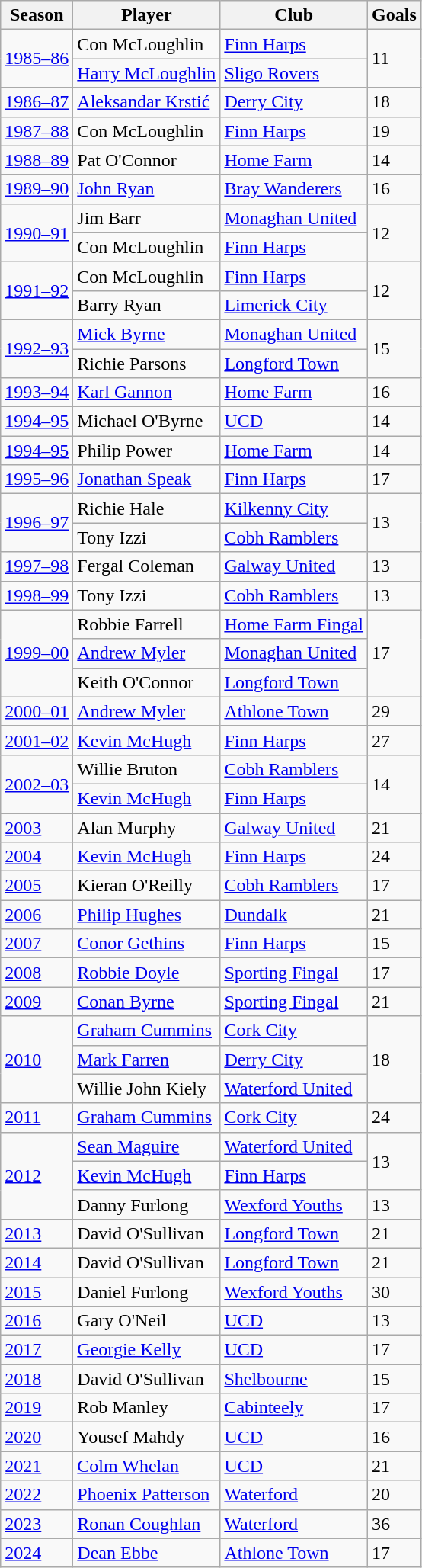<table class="wikitable">
<tr>
<th>Season</th>
<th>Player</th>
<th>Club</th>
<th>Goals</th>
</tr>
<tr>
<td rowspan=2><a href='#'>1985–86</a></td>
<td> Con McLoughlin</td>
<td><a href='#'>Finn Harps</a></td>
<td rowspan=2>11</td>
</tr>
<tr>
<td> <a href='#'>Harry McLoughlin</a></td>
<td><a href='#'>Sligo Rovers</a></td>
</tr>
<tr>
<td><a href='#'>1986–87</a></td>
<td> <a href='#'>Aleksandar Krstić</a></td>
<td><a href='#'>Derry City</a></td>
<td>18</td>
</tr>
<tr>
<td><a href='#'>1987–88</a></td>
<td> Con McLoughlin</td>
<td><a href='#'>Finn Harps</a></td>
<td>19</td>
</tr>
<tr>
<td><a href='#'>1988–89</a></td>
<td> Pat O'Connor</td>
<td><a href='#'>Home Farm</a></td>
<td>14</td>
</tr>
<tr>
<td><a href='#'>1989–90</a></td>
<td> <a href='#'>John Ryan</a></td>
<td><a href='#'>Bray Wanderers</a></td>
<td>16</td>
</tr>
<tr>
<td rowspan=2><a href='#'>1990–91</a></td>
<td> Jim Barr</td>
<td><a href='#'>Monaghan United</a></td>
<td rowspan=2>12</td>
</tr>
<tr>
<td> Con McLoughlin</td>
<td><a href='#'>Finn Harps</a></td>
</tr>
<tr>
<td rowspan=2><a href='#'>1991–92</a></td>
<td> Con McLoughlin</td>
<td><a href='#'>Finn Harps</a></td>
<td rowspan=2>12</td>
</tr>
<tr>
<td> Barry Ryan</td>
<td><a href='#'>Limerick City</a></td>
</tr>
<tr>
<td rowspan=2><a href='#'>1992–93</a></td>
<td> <a href='#'>Mick Byrne</a></td>
<td><a href='#'>Monaghan United</a></td>
<td rowspan=2>15</td>
</tr>
<tr>
<td> Richie Parsons</td>
<td><a href='#'>Longford Town</a></td>
</tr>
<tr>
<td><a href='#'>1993–94</a></td>
<td> <a href='#'>Karl Gannon</a></td>
<td><a href='#'>Home Farm</a></td>
<td>16</td>
</tr>
<tr>
<td><a href='#'>1994–95</a></td>
<td> Michael O'Byrne</td>
<td><a href='#'>UCD</a></td>
<td>14</td>
</tr>
<tr>
<td><a href='#'>1994–95</a></td>
<td> Philip Power</td>
<td><a href='#'>Home Farm</a></td>
<td>14</td>
</tr>
<tr>
<td><a href='#'>1995–96</a></td>
<td> <a href='#'>Jonathan Speak</a></td>
<td><a href='#'>Finn Harps</a></td>
<td>17</td>
</tr>
<tr>
<td rowspan=2><a href='#'>1996–97</a></td>
<td> Richie Hale</td>
<td><a href='#'>Kilkenny City</a></td>
<td rowspan=2>13</td>
</tr>
<tr>
<td> Tony Izzi</td>
<td><a href='#'>Cobh Ramblers</a></td>
</tr>
<tr>
<td><a href='#'>1997–98</a></td>
<td> Fergal Coleman</td>
<td><a href='#'>Galway United</a></td>
<td>13</td>
</tr>
<tr>
<td><a href='#'>1998–99</a></td>
<td> Tony Izzi</td>
<td><a href='#'>Cobh Ramblers</a></td>
<td>13</td>
</tr>
<tr>
<td rowspan=3><a href='#'>1999–00</a></td>
<td> Robbie Farrell</td>
<td><a href='#'>Home Farm Fingal</a></td>
<td rowspan=3>17</td>
</tr>
<tr>
<td> <a href='#'>Andrew Myler</a></td>
<td><a href='#'>Monaghan United</a></td>
</tr>
<tr>
<td> Keith O'Connor</td>
<td><a href='#'>Longford Town</a></td>
</tr>
<tr>
<td><a href='#'>2000–01</a></td>
<td> <a href='#'>Andrew Myler</a></td>
<td><a href='#'>Athlone Town</a></td>
<td>29 <em></em></td>
</tr>
<tr>
<td><a href='#'>2001–02</a></td>
<td> <a href='#'>Kevin McHugh</a></td>
<td><a href='#'>Finn Harps</a></td>
<td>27 <em></em></td>
</tr>
<tr>
<td rowspan=2><a href='#'>2002–03</a></td>
<td> Willie Bruton</td>
<td><a href='#'>Cobh Ramblers</a></td>
<td rowspan=2>14</td>
</tr>
<tr>
<td> <a href='#'>Kevin McHugh</a></td>
<td><a href='#'>Finn Harps</a></td>
</tr>
<tr>
<td><a href='#'>2003</a></td>
<td> Alan Murphy</td>
<td><a href='#'>Galway United</a></td>
<td>21</td>
</tr>
<tr>
<td><a href='#'>2004</a></td>
<td> <a href='#'>Kevin McHugh</a></td>
<td><a href='#'>Finn Harps</a></td>
<td>24</td>
</tr>
<tr>
<td><a href='#'>2005</a></td>
<td> Kieran O'Reilly</td>
<td><a href='#'>Cobh Ramblers</a></td>
<td>17</td>
</tr>
<tr>
<td><a href='#'>2006</a></td>
<td> <a href='#'>Philip Hughes</a></td>
<td><a href='#'>Dundalk</a></td>
<td>21</td>
</tr>
<tr>
<td><a href='#'>2007</a></td>
<td> <a href='#'>Conor Gethins</a></td>
<td><a href='#'>Finn Harps</a></td>
<td>15</td>
</tr>
<tr>
<td><a href='#'>2008</a></td>
<td> <a href='#'>Robbie Doyle</a></td>
<td><a href='#'>Sporting Fingal</a></td>
<td>17</td>
</tr>
<tr>
<td><a href='#'>2009</a></td>
<td> <a href='#'>Conan Byrne</a></td>
<td><a href='#'>Sporting Fingal</a></td>
<td>21</td>
</tr>
<tr>
<td rowspan=3><a href='#'>2010</a></td>
<td> <a href='#'>Graham Cummins</a></td>
<td><a href='#'>Cork City</a></td>
<td rowspan=3>18</td>
</tr>
<tr>
<td> <a href='#'>Mark Farren</a></td>
<td><a href='#'>Derry City</a></td>
</tr>
<tr>
<td> Willie John Kiely</td>
<td><a href='#'>Waterford United</a></td>
</tr>
<tr>
<td><a href='#'>2011</a></td>
<td> <a href='#'>Graham Cummins</a></td>
<td><a href='#'>Cork City</a></td>
<td>24</td>
</tr>
<tr>
<td rowspan=3><a href='#'>2012</a></td>
<td> <a href='#'>Sean Maguire</a></td>
<td><a href='#'>Waterford United</a></td>
<td rowspan=2>13</td>
</tr>
<tr>
<td> <a href='#'>Kevin McHugh</a></td>
<td><a href='#'>Finn Harps</a></td>
</tr>
<tr>
<td> Danny Furlong</td>
<td><a href='#'>Wexford Youths</a></td>
<td>13 <em></em></td>
</tr>
<tr>
<td><a href='#'>2013</a></td>
<td> David O'Sullivan</td>
<td><a href='#'>Longford Town</a></td>
<td>21</td>
</tr>
<tr>
<td><a href='#'>2014</a></td>
<td> David O'Sullivan</td>
<td><a href='#'>Longford Town</a></td>
<td>21</td>
</tr>
<tr>
<td><a href='#'>2015</a></td>
<td> Daniel Furlong</td>
<td><a href='#'>Wexford Youths</a></td>
<td>30</td>
</tr>
<tr>
<td><a href='#'>2016</a></td>
<td> Gary O'Neil</td>
<td><a href='#'>UCD</a></td>
<td>13</td>
</tr>
<tr>
<td><a href='#'>2017</a></td>
<td> <a href='#'>Georgie Kelly</a></td>
<td><a href='#'>UCD</a></td>
<td>17</td>
</tr>
<tr>
<td><a href='#'>2018</a></td>
<td> David O'Sullivan</td>
<td><a href='#'>Shelbourne</a></td>
<td>15</td>
</tr>
<tr>
<td><a href='#'>2019</a></td>
<td> Rob Manley</td>
<td><a href='#'>Cabinteely</a></td>
<td>17</td>
</tr>
<tr>
<td><a href='#'>2020</a></td>
<td> Yousef Mahdy</td>
<td><a href='#'>UCD</a></td>
<td>16 <em></em></td>
</tr>
<tr>
<td><a href='#'>2021</a></td>
<td> <a href='#'>Colm Whelan</a></td>
<td><a href='#'>UCD</a></td>
<td>21 <em></em></td>
</tr>
<tr>
<td><a href='#'>2022</a></td>
<td> <a href='#'>Phoenix Patterson</a></td>
<td><a href='#'>Waterford</a></td>
<td>20 <em></em></td>
</tr>
<tr>
<td><a href='#'>2023</a></td>
<td> <a href='#'>Ronan Coughlan</a></td>
<td><a href='#'>Waterford</a></td>
<td>36 <em></em></td>
</tr>
<tr>
<td><a href='#'>2024</a></td>
<td> <a href='#'>Dean Ebbe</a></td>
<td><a href='#'>Athlone Town</a></td>
<td>17 <em></em></td>
</tr>
</table>
